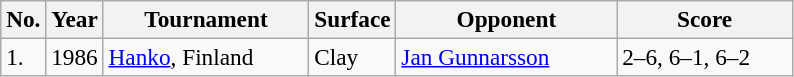<table class="sortable wikitable" style=font-size:97%>
<tr>
<th style="width:20px" class="unsortable">No.</th>
<th>Year</th>
<th style="width:130px">Tournament</th>
<th style="width:50px">Surface</th>
<th style="width:140px">Opponent</th>
<th style="width:110px" class="unsortable">Score</th>
</tr>
<tr>
<td>1.</td>
<td>1986</td>
<td><a href='#'>Hanko</a>, Finland</td>
<td>Clay</td>
<td> <a href='#'>Jan Gunnarsson</a></td>
<td>2–6, 6–1, 6–2</td>
</tr>
</table>
